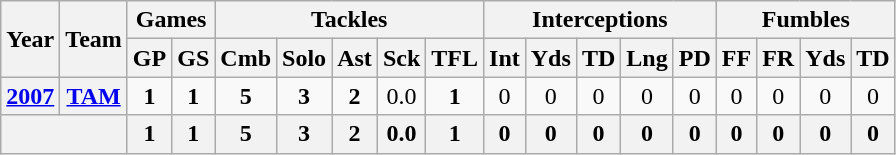<table class="wikitable" style="text-align:center">
<tr>
<th rowspan="2">Year</th>
<th rowspan="2">Team</th>
<th colspan="2">Games</th>
<th colspan="5">Tackles</th>
<th colspan="5">Interceptions</th>
<th colspan="4">Fumbles</th>
</tr>
<tr>
<th>GP</th>
<th>GS</th>
<th>Cmb</th>
<th>Solo</th>
<th>Ast</th>
<th>Sck</th>
<th>TFL</th>
<th>Int</th>
<th>Yds</th>
<th>TD</th>
<th>Lng</th>
<th>PD</th>
<th>FF</th>
<th>FR</th>
<th>Yds</th>
<th>TD</th>
</tr>
<tr>
<th><a href='#'>2007</a></th>
<th><a href='#'>TAM</a></th>
<td><strong>1</strong></td>
<td><strong>1</strong></td>
<td><strong>5</strong></td>
<td><strong>3</strong></td>
<td><strong>2</strong></td>
<td>0.0</td>
<td><strong>1</strong></td>
<td>0</td>
<td>0</td>
<td>0</td>
<td>0</td>
<td>0</td>
<td>0</td>
<td>0</td>
<td>0</td>
<td>0</td>
</tr>
<tr>
<th colspan="2"></th>
<th>1</th>
<th>1</th>
<th>5</th>
<th>3</th>
<th>2</th>
<th>0.0</th>
<th>1</th>
<th>0</th>
<th>0</th>
<th>0</th>
<th>0</th>
<th>0</th>
<th>0</th>
<th>0</th>
<th>0</th>
<th>0</th>
</tr>
</table>
